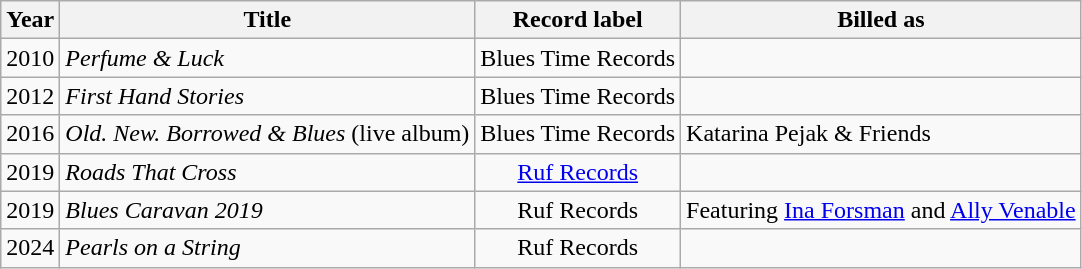<table class="wikitable sortable">
<tr>
<th>Year</th>
<th>Title</th>
<th>Record label</th>
<th>Billed as</th>
</tr>
<tr>
<td>2010</td>
<td><em>Perfume & Luck</em></td>
<td style="text-align:center;">Blues Time Records</td>
<td></td>
</tr>
<tr>
<td>2012</td>
<td><em>First Hand Stories</em></td>
<td style="text-align:center;">Blues Time Records</td>
<td></td>
</tr>
<tr>
<td>2016</td>
<td><em>Old. New. Borrowed & Blues</em> (live album)</td>
<td style="text-align:center;">Blues Time Records</td>
<td>Katarina Pejak & Friends</td>
</tr>
<tr>
<td>2019</td>
<td><em>Roads That Cross</em></td>
<td style="text-align:center;"><a href='#'>Ruf Records</a></td>
<td></td>
</tr>
<tr>
<td>2019</td>
<td><em>Blues Caravan 2019</em></td>
<td style="text-align:center;">Ruf Records</td>
<td>Featuring <a href='#'>Ina Forsman</a> and <a href='#'>Ally Venable</a></td>
</tr>
<tr>
<td>2024</td>
<td><em>Pearls on a String</em></td>
<td style="text-align:center;">Ruf Records</td>
</tr>
</table>
